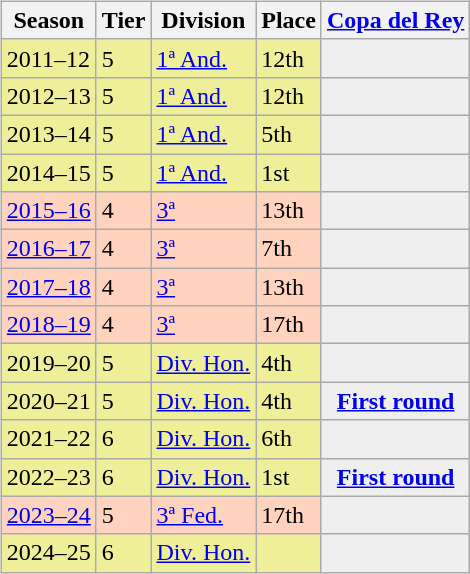<table>
<tr>
<td valign="top" width=0%><br><table class="wikitable">
<tr style="background:#f0f6fa;">
<th>Season</th>
<th>Tier</th>
<th>Division</th>
<th>Place</th>
<th><a href='#'>Copa del Rey</a></th>
</tr>
<tr>
<td style="background:#EFEF99;">2011–12</td>
<td style="background:#EFEF99;">5</td>
<td style="background:#EFEF99;"><a href='#'>1ª And.</a></td>
<td style="background:#EFEF99;">12th</td>
<th style="background:#efefef;"></th>
</tr>
<tr>
<td style="background:#EFEF99;">2012–13</td>
<td style="background:#EFEF99;">5</td>
<td style="background:#EFEF99;"><a href='#'>1ª And.</a></td>
<td style="background:#EFEF99;">12th</td>
<th style="background:#efefef;"></th>
</tr>
<tr>
<td style="background:#EFEF99;">2013–14</td>
<td style="background:#EFEF99;">5</td>
<td style="background:#EFEF99;"><a href='#'>1ª And.</a></td>
<td style="background:#EFEF99;">5th</td>
<th style="background:#efefef;"></th>
</tr>
<tr>
<td style="background:#EFEF99;">2014–15</td>
<td style="background:#EFEF99;">5</td>
<td style="background:#EFEF99;"><a href='#'>1ª And.</a></td>
<td style="background:#EFEF99;">1st</td>
<th style="background:#efefef;"></th>
</tr>
<tr>
<td style="background:#FFD3BD;"><a href='#'>2015–16</a></td>
<td style="background:#FFD3BD;">4</td>
<td style="background:#FFD3BD;"><a href='#'>3ª</a></td>
<td style="background:#FFD3BD;">13th</td>
<th style="background:#efefef;"></th>
</tr>
<tr>
<td style="background:#FFD3BD;"><a href='#'>2016–17</a></td>
<td style="background:#FFD3BD;">4</td>
<td style="background:#FFD3BD;"><a href='#'>3ª</a></td>
<td style="background:#FFD3BD;">7th</td>
<th style="background:#efefef;"></th>
</tr>
<tr>
<td style="background:#FFD3BD;"><a href='#'>2017–18</a></td>
<td style="background:#FFD3BD;">4</td>
<td style="background:#FFD3BD;"><a href='#'>3ª</a></td>
<td style="background:#FFD3BD;">13th</td>
<th style="background:#efefef;"></th>
</tr>
<tr>
<td style="background:#FFD3BD;"><a href='#'>2018–19</a></td>
<td style="background:#FFD3BD;">4</td>
<td style="background:#FFD3BD;"><a href='#'>3ª</a></td>
<td style="background:#FFD3BD;">17th</td>
<th style="background:#efefef;"></th>
</tr>
<tr>
<td style="background:#EFEF99;">2019–20</td>
<td style="background:#EFEF99;">5</td>
<td style="background:#EFEF99;"><a href='#'>Div. Hon.</a></td>
<td style="background:#EFEF99;">4th</td>
<th style="background:#efefef;"></th>
</tr>
<tr>
<td style="background:#EFEF99;">2020–21</td>
<td style="background:#EFEF99;">5</td>
<td style="background:#EFEF99;"><a href='#'>Div. Hon.</a></td>
<td style="background:#EFEF99;">4th</td>
<th style="background:#efefef;"><a href='#'>First round</a></th>
</tr>
<tr>
<td style="background:#EFEF99;">2021–22</td>
<td style="background:#EFEF99;">6</td>
<td style="background:#EFEF99;"><a href='#'>Div. Hon.</a></td>
<td style="background:#EFEF99;">6th</td>
<th style="background:#efefef;"></th>
</tr>
<tr>
<td style="background:#EFEF99;">2022–23</td>
<td style="background:#EFEF99;">6</td>
<td style="background:#EFEF99;"><a href='#'>Div. Hon.</a></td>
<td style="background:#EFEF99;">1st</td>
<th style="background:#efefef;"><a href='#'>First round</a></th>
</tr>
<tr>
<td style="background:#FFD3BD;"><a href='#'>2023–24</a></td>
<td style="background:#FFD3BD;">5</td>
<td style="background:#FFD3BD;"><a href='#'>3ª Fed.</a></td>
<td style="background:#FFD3BD;">17th</td>
<th style="background:#efefef;"></th>
</tr>
<tr>
<td style="background:#EFEF99;">2024–25</td>
<td style="background:#EFEF99;">6</td>
<td style="background:#EFEF99;"><a href='#'>Div. Hon.</a></td>
<td style="background:#EFEF99;"></td>
<th style="background:#efefef;"></th>
</tr>
</table>
</td>
</tr>
</table>
